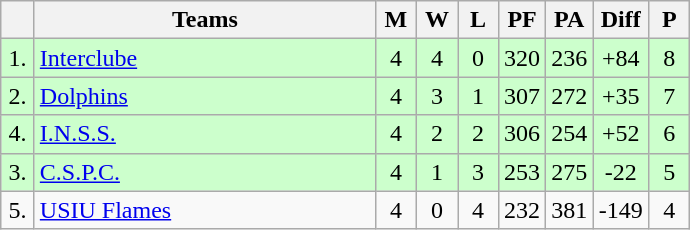<table class="wikitable" style="text-align:center">
<tr>
<th width=15></th>
<th width=220>Teams</th>
<th width=20>M</th>
<th width=20>W</th>
<th width=20>L</th>
<th width=20>PF</th>
<th width=20>PA</th>
<th width=30>Diff</th>
<th width=20>P</th>
</tr>
<tr style="background: #ccffcc;">
<td>1.</td>
<td align=left> <a href='#'>Interclube</a></td>
<td>4</td>
<td>4</td>
<td>0</td>
<td>320</td>
<td>236</td>
<td>+84</td>
<td>8</td>
</tr>
<tr style="background: #ccffcc;">
<td>2.</td>
<td align=left> <a href='#'>Dolphins</a></td>
<td>4</td>
<td>3</td>
<td>1</td>
<td>307</td>
<td>272</td>
<td>+35</td>
<td>7</td>
</tr>
<tr style="background: #ccffcc;">
<td>4.</td>
<td align=left> <a href='#'>I.N.S.S.</a></td>
<td>4</td>
<td>2</td>
<td>2</td>
<td>306</td>
<td>254</td>
<td>+52</td>
<td>6</td>
</tr>
<tr style="background: #ccffcc;">
<td>3.</td>
<td align=left> <a href='#'>C.S.P.C.</a></td>
<td>4</td>
<td>1</td>
<td>3</td>
<td>253</td>
<td>275</td>
<td>-22</td>
<td>5</td>
</tr>
<tr>
<td>5.</td>
<td align=left> <a href='#'>USIU Flames</a></td>
<td>4</td>
<td>0</td>
<td>4</td>
<td>232</td>
<td>381</td>
<td>-149</td>
<td>4</td>
</tr>
</table>
